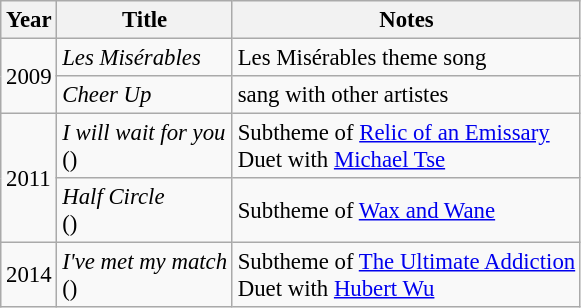<table class="wikitable" style="font-size: 95%;">
<tr>
<th>Year</th>
<th>Title</th>
<th>Notes</th>
</tr>
<tr>
<td rowspan="2">2009</td>
<td><em>Les Misérables</em></td>
<td>Les Misérables theme song</td>
</tr>
<tr>
<td><em>Cheer Up</em></td>
<td>sang with other artistes</td>
</tr>
<tr>
<td rowspan="2">2011</td>
<td><em>I will wait for you</em><br>()</td>
<td>Subtheme of <a href='#'>Relic of an Emissary</a><br>Duet with <a href='#'>Michael Tse</a></td>
</tr>
<tr>
<td><em>Half Circle</em><br>()</td>
<td>Subtheme of <a href='#'>Wax and Wane</a></td>
</tr>
<tr>
<td>2014</td>
<td><em>I've met my match</em><br>()</td>
<td>Subtheme of <a href='#'>The Ultimate Addiction</a><br> Duet with <a href='#'>Hubert Wu</a></td>
</tr>
</table>
